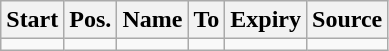<table class="wikitable" style="text-align:center">
<tr>
<th>Start</th>
<th>Pos.</th>
<th>Name</th>
<th>To</th>
<th>Expiry</th>
<th>Source</th>
</tr>
<tr>
<td></td>
<td></td>
<td></td>
<td></td>
<td></td>
<td></td>
</tr>
</table>
